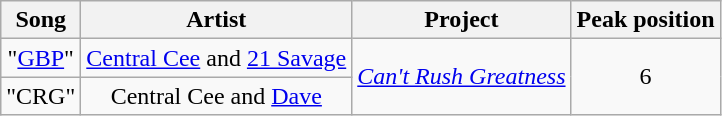<table class="wikitable sortable plainrowheaders" style="text-align:center;">
<tr>
<th scope="col">Song</th>
<th scope="col">Artist</th>
<th scope="col">Project</th>
<th scope="col">Peak position</th>
</tr>
<tr>
<td>"<a href='#'>GBP</a>"</td>
<td><a href='#'>Central Cee</a> and <a href='#'>21 Savage</a></td>
<td rowspan="2"><em><a href='#'>Can't Rush Greatness</a></em></td>
<td rowspan="2">6</td>
</tr>
<tr>
<td>"CRG"</td>
<td>Central Cee and <a href='#'>Dave</a></td>
</tr>
</table>
